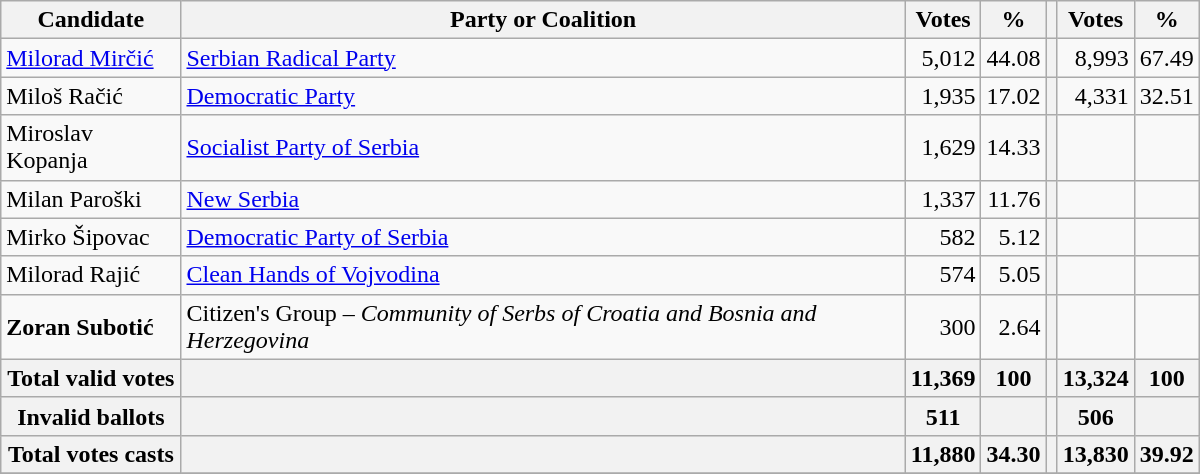<table style="width:800px;" class="wikitable">
<tr>
<th>Candidate</th>
<th>Party or Coalition</th>
<th>Votes</th>
<th>%</th>
<th></th>
<th>Votes</th>
<th>%</th>
</tr>
<tr>
<td align="left"><a href='#'>Milorad Mirčić</a></td>
<td align="left"><a href='#'>Serbian Radical Party</a></td>
<td align="right">5,012</td>
<td align="right">44.08</td>
<th align="left"></th>
<td align="right">8,993</td>
<td align="right">67.49</td>
</tr>
<tr>
<td align="left">Miloš Račić</td>
<td align="left"><a href='#'>Democratic Party</a></td>
<td align="right">1,935</td>
<td align="right">17.02</td>
<th align="left"></th>
<td align="right">4,331</td>
<td align="right">32.51</td>
</tr>
<tr>
<td align="left">Miroslav Kopanja</td>
<td align="left"><a href='#'>Socialist Party of Serbia</a></td>
<td align="right">1,629</td>
<td align="right">14.33</td>
<th align="left"></th>
<td align="right"></td>
<td align="right"></td>
</tr>
<tr>
<td align="left">Milan Paroški</td>
<td align="left"><a href='#'>New Serbia</a></td>
<td align="right">1,337</td>
<td align="right">11.76</td>
<th align="left"></th>
<td align="right"></td>
<td align="right"></td>
</tr>
<tr>
<td align="left">Mirko Šipovac</td>
<td align="left"><a href='#'>Democratic Party of Serbia</a></td>
<td align="right">582</td>
<td align="right">5.12</td>
<th align="left"></th>
<td align="right"></td>
<td align="right"></td>
</tr>
<tr>
<td align="left">Milorad Rajić</td>
<td align="left"><a href='#'>Clean Hands of Vojvodina</a></td>
<td align="right">574</td>
<td align="right">5.05</td>
<th align="left"></th>
<td align="right"></td>
<td align="right"></td>
</tr>
<tr>
<td align="left"><strong>Zoran Subotić</strong></td>
<td align="left">Citizen's Group – <em>Community of Serbs of Croatia and Bosnia and Herzegovina</em></td>
<td align="right">300</td>
<td align="right">2.64</td>
<th align="left"></th>
<td align="right"></td>
<td align="right"></td>
</tr>
<tr>
<th align="left">Total valid votes</th>
<th align="left"></th>
<th align="right">11,369</th>
<th align="right">100</th>
<th align="left"></th>
<th align="right">13,324</th>
<th align="right">100</th>
</tr>
<tr>
<th align="left">Invalid ballots</th>
<th align="left"></th>
<th align="right">511</th>
<th align="right"></th>
<th align="left"></th>
<th align="right">506</th>
<th align="right"></th>
</tr>
<tr>
<th align="left">Total votes casts</th>
<th align="left"></th>
<th align="right">11,880</th>
<th align="right">34.30</th>
<th align="left"></th>
<th align="right">13,830</th>
<th align="right">39.92</th>
</tr>
<tr>
</tr>
</table>
